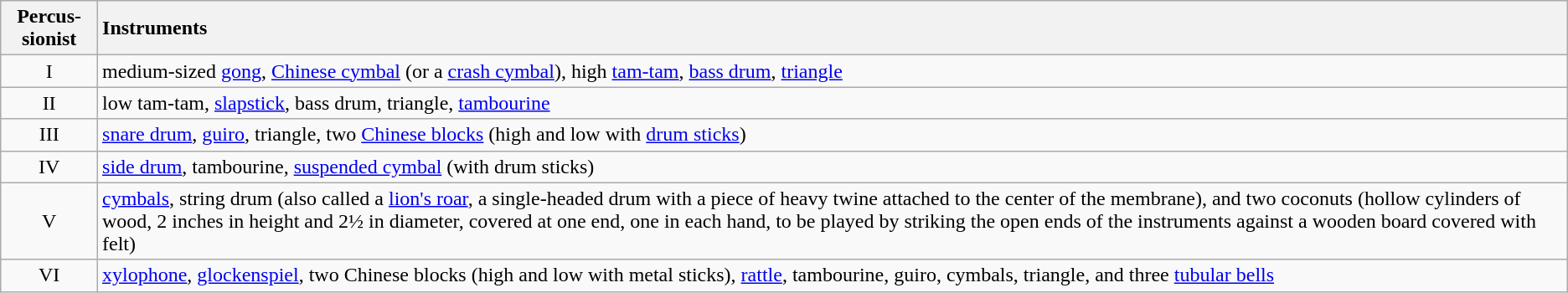<table class="wikitable">
<tr>
<th>Percus­sionist</th>
<th style="text-align:left;">Instruments</th>
</tr>
<tr>
<td style="text-align:center;">I</td>
<td>medium-sized <a href='#'>gong</a>, <a href='#'>Chinese cymbal</a> (or a <a href='#'>crash cymbal</a>), high <a href='#'>tam-tam</a>, <a href='#'>bass drum</a>, <a href='#'>triangle</a></td>
</tr>
<tr>
<td style="text-align:center;">II</td>
<td>low tam-tam, <a href='#'>slapstick</a>, bass drum, triangle, <a href='#'>tambourine</a></td>
</tr>
<tr>
<td style="text-align:center;">III</td>
<td><a href='#'>snare drum</a>, <a href='#'>guiro</a>, triangle, two <a href='#'>Chinese blocks</a> (high and low with <a href='#'>drum sticks</a>)</td>
</tr>
<tr>
<td style="text-align:center;">IV</td>
<td><a href='#'>side drum</a>, tambourine, <a href='#'>suspended cymbal</a> (with drum sticks)</td>
</tr>
<tr>
<td style="text-align:center;">V</td>
<td><a href='#'>cymbals</a>, string drum (also called a <a href='#'>lion's roar</a>, a single-headed drum with a piece of heavy twine attached to the center of the membrane), and two coconuts (hollow cylinders of wood, 2 inches in height and 2½ in diameter, covered at one end, one in each hand, to be played by striking the open ends of the instruments against a wooden board covered with felt)</td>
</tr>
<tr>
<td style="text-align:center;">VI</td>
<td><a href='#'>xylophone</a>, <a href='#'>glockenspiel</a>, two Chinese blocks (high and low with metal sticks), <a href='#'>rattle</a>, tambourine, guiro, cymbals, triangle, and three <a href='#'>tubular bells</a></td>
</tr>
</table>
